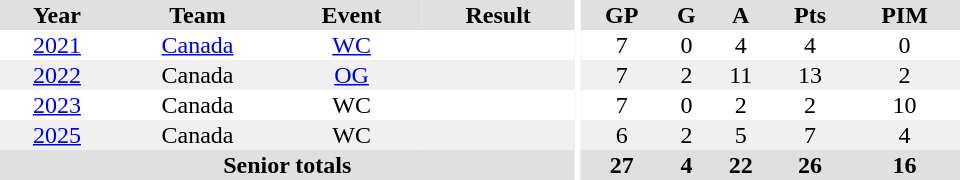<table border="0" cellpadding="1" cellspacing="0" ID="Table3" style="text-align:center; width:40em">
<tr ALIGN="center" bgcolor="#e0e0e0">
<th>Year</th>
<th>Team</th>
<th>Event</th>
<th>Result</th>
<th rowspan="99" bgcolor="#ffffff"></th>
<th>GP</th>
<th>G</th>
<th>A</th>
<th>Pts</th>
<th>PIM</th>
</tr>
<tr ALIGN="center">
<td><a href='#'>2021</a></td>
<td><a href='#'>Canada</a></td>
<td><a href='#'>WC</a></td>
<td></td>
<td>7</td>
<td>0</td>
<td>4</td>
<td>4</td>
<td>0</td>
</tr>
<tr ALIGN="center" bgcolor="#f0f0f0">
<td><a href='#'>2022</a></td>
<td>Canada</td>
<td><a href='#'>OG</a></td>
<td></td>
<td>7</td>
<td>2</td>
<td>11</td>
<td>13</td>
<td>2</td>
</tr>
<tr ALIGN="center">
<td><a href='#'>2023</a></td>
<td>Canada</td>
<td>WC</td>
<td></td>
<td>7</td>
<td>0</td>
<td>2</td>
<td>2</td>
<td>10</td>
</tr>
<tr ALIGN="center" bgcolor="#f0f0f0">
<td><a href='#'>2025</a></td>
<td>Canada</td>
<td>WC</td>
<td></td>
<td>6</td>
<td>2</td>
<td>5</td>
<td>7</td>
<td>4</td>
</tr>
<tr bgcolor="#e0e0e0">
<th colspan="4">Senior totals</th>
<th>27</th>
<th>4</th>
<th>22</th>
<th>26</th>
<th>16</th>
</tr>
</table>
